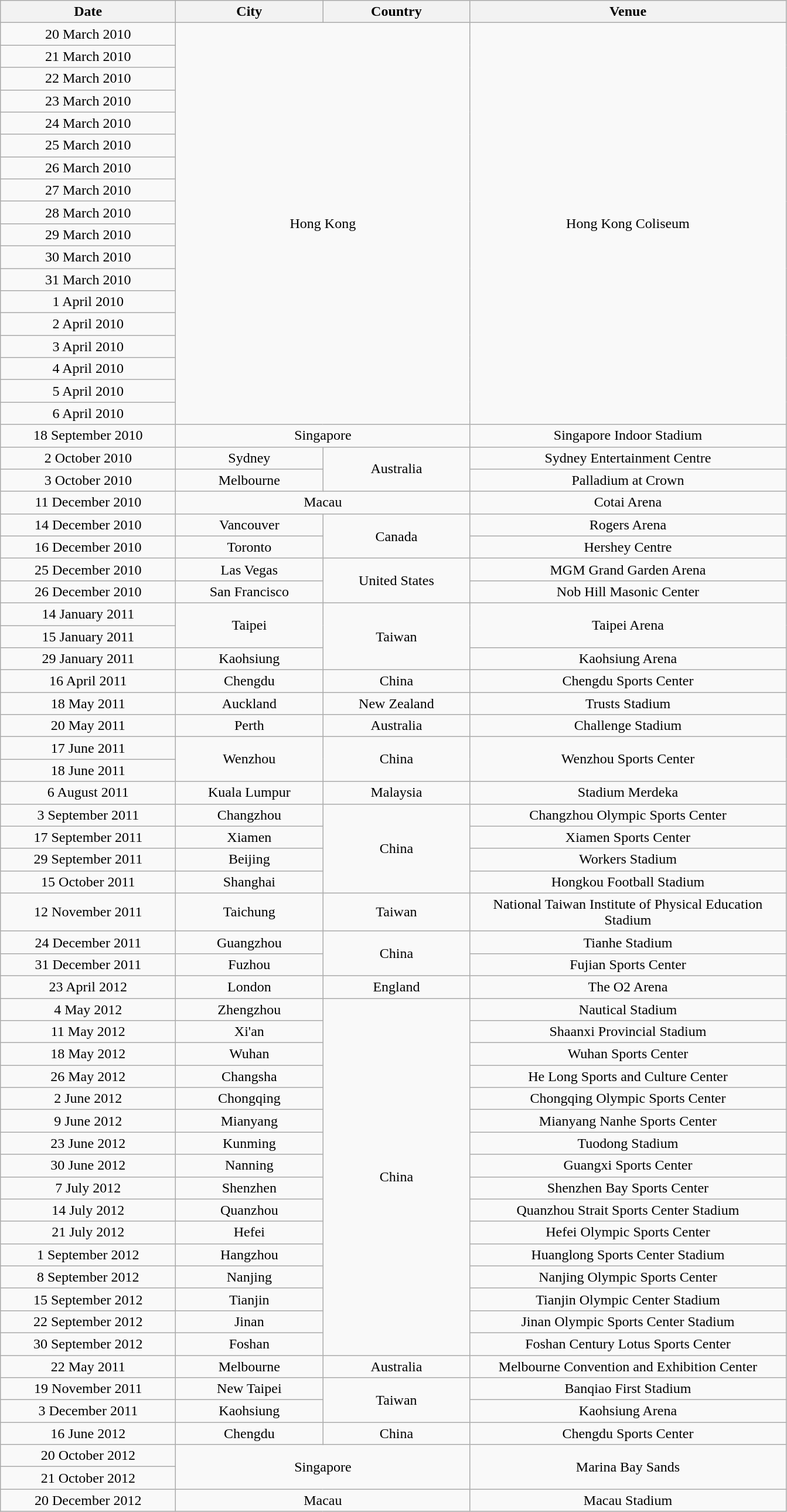<table class="wikitable" style="text-align:center;">
<tr>
<th scope="col" style="width:12em">Date</th>
<th scope="col" style="width:10em">City</th>
<th scope="col" style="width:10em">Country</th>
<th scope="col" style="width:22em">Venue</th>
</tr>
<tr>
<td>20 March 2010</td>
<td colspan="2" rowspan="18">Hong Kong</td>
<td rowspan="18">Hong Kong Coliseum</td>
</tr>
<tr>
<td>21 March 2010</td>
</tr>
<tr>
<td>22 March 2010</td>
</tr>
<tr>
<td>23 March 2010</td>
</tr>
<tr>
<td>24 March 2010</td>
</tr>
<tr>
<td>25 March 2010</td>
</tr>
<tr>
<td>26 March 2010</td>
</tr>
<tr>
<td>27 March 2010</td>
</tr>
<tr>
<td>28 March 2010</td>
</tr>
<tr>
<td>29 March 2010</td>
</tr>
<tr>
<td>30 March 2010</td>
</tr>
<tr>
<td>31 March 2010</td>
</tr>
<tr>
<td>1 April 2010</td>
</tr>
<tr>
<td>2 April 2010</td>
</tr>
<tr>
<td>3 April 2010</td>
</tr>
<tr>
<td>4 April 2010</td>
</tr>
<tr>
<td>5 April 2010</td>
</tr>
<tr>
<td>6 April 2010</td>
</tr>
<tr>
<td>18 September 2010</td>
<td colspan="2">Singapore</td>
<td>Singapore Indoor Stadium</td>
</tr>
<tr>
<td>2 October 2010</td>
<td>Sydney</td>
<td rowspan="2">Australia</td>
<td>Sydney Entertainment Centre</td>
</tr>
<tr>
<td>3 October 2010</td>
<td>Melbourne</td>
<td>Palladium at Crown</td>
</tr>
<tr>
<td>11 December 2010</td>
<td colspan="2">Macau</td>
<td>Cotai Arena</td>
</tr>
<tr>
<td>14 December 2010</td>
<td>Vancouver</td>
<td rowspan="2">Canada</td>
<td>Rogers Arena</td>
</tr>
<tr>
<td>16 December 2010</td>
<td>Toronto</td>
<td>Hershey Centre</td>
</tr>
<tr>
<td>25 December 2010</td>
<td>Las Vegas</td>
<td rowspan="2">United States</td>
<td>MGM Grand Garden Arena</td>
</tr>
<tr>
<td>26 December 2010</td>
<td>San Francisco</td>
<td>Nob Hill Masonic Center</td>
</tr>
<tr>
<td>14 January 2011</td>
<td rowspan="2">Taipei</td>
<td rowspan="3">Taiwan</td>
<td rowspan="2">Taipei Arena</td>
</tr>
<tr>
<td>15 January 2011</td>
</tr>
<tr>
<td>29 January 2011</td>
<td>Kaohsiung</td>
<td>Kaohsiung Arena</td>
</tr>
<tr>
<td>16 April 2011</td>
<td>Chengdu</td>
<td>China</td>
<td>Chengdu Sports Center</td>
</tr>
<tr>
<td>18 May 2011</td>
<td>Auckland</td>
<td>New Zealand</td>
<td>Trusts Stadium</td>
</tr>
<tr>
<td>20 May 2011</td>
<td>Perth</td>
<td>Australia</td>
<td>Challenge Stadium</td>
</tr>
<tr>
<td>17 June 2011</td>
<td rowspan="2">Wenzhou</td>
<td rowspan="2">China</td>
<td rowspan="2">Wenzhou Sports Center</td>
</tr>
<tr>
<td>18 June 2011</td>
</tr>
<tr>
<td>6 August 2011</td>
<td>Kuala Lumpur</td>
<td>Malaysia</td>
<td>Stadium Merdeka</td>
</tr>
<tr>
<td>3 September 2011</td>
<td>Changzhou</td>
<td rowspan="4">China</td>
<td>Changzhou Olympic Sports Center</td>
</tr>
<tr>
<td>17 September 2011</td>
<td>Xiamen</td>
<td>Xiamen Sports Center</td>
</tr>
<tr>
<td>29 September 2011</td>
<td>Beijing</td>
<td>Workers Stadium</td>
</tr>
<tr>
<td>15 October 2011</td>
<td>Shanghai</td>
<td>Hongkou Football Stadium</td>
</tr>
<tr>
<td>12 November 2011</td>
<td>Taichung</td>
<td>Taiwan</td>
<td>National Taiwan Institute of Physical Education Stadium</td>
</tr>
<tr>
<td>24 December 2011</td>
<td>Guangzhou</td>
<td rowspan="2">China</td>
<td>Tianhe Stadium</td>
</tr>
<tr>
<td>31 December 2011</td>
<td>Fuzhou</td>
<td>Fujian Sports Center</td>
</tr>
<tr>
<td>23 April 2012</td>
<td>London</td>
<td>England</td>
<td>The O2 Arena</td>
</tr>
<tr>
<td>4 May 2012</td>
<td>Zhengzhou</td>
<td rowspan="16">China</td>
<td>Nautical Stadium</td>
</tr>
<tr>
<td>11 May 2012</td>
<td>Xi'an</td>
<td>Shaanxi Provincial Stadium</td>
</tr>
<tr>
<td>18 May 2012</td>
<td>Wuhan</td>
<td>Wuhan Sports Center</td>
</tr>
<tr>
<td>26 May 2012</td>
<td>Changsha</td>
<td>He Long Sports and Culture Center</td>
</tr>
<tr>
<td>2 June 2012</td>
<td>Chongqing</td>
<td>Chongqing Olympic Sports Center</td>
</tr>
<tr>
<td>9 June 2012</td>
<td>Mianyang</td>
<td>Mianyang Nanhe Sports Center</td>
</tr>
<tr>
<td>23 June 2012</td>
<td>Kunming</td>
<td>Tuodong Stadium</td>
</tr>
<tr>
<td>30 June 2012</td>
<td>Nanning</td>
<td>Guangxi Sports Center</td>
</tr>
<tr>
<td>7 July 2012</td>
<td>Shenzhen</td>
<td>Shenzhen Bay Sports Center</td>
</tr>
<tr>
<td>14 July 2012</td>
<td>Quanzhou</td>
<td>Quanzhou Strait Sports Center Stadium</td>
</tr>
<tr>
<td>21 July 2012</td>
<td>Hefei</td>
<td>Hefei Olympic Sports Center</td>
</tr>
<tr>
<td>1 September 2012</td>
<td>Hangzhou</td>
<td>Huanglong Sports Center Stadium</td>
</tr>
<tr>
<td>8 September 2012</td>
<td>Nanjing</td>
<td>Nanjing Olympic Sports Center</td>
</tr>
<tr>
<td>15 September 2012</td>
<td>Tianjin</td>
<td>Tianjin Olympic Center Stadium</td>
</tr>
<tr>
<td>22 September 2012</td>
<td>Jinan</td>
<td>Jinan Olympic Sports Center Stadium</td>
</tr>
<tr>
<td>30 September 2012</td>
<td>Foshan</td>
<td>Foshan Century Lotus Sports Center</td>
</tr>
<tr>
<td>22 May 2011</td>
<td>Melbourne</td>
<td>Australia</td>
<td>Melbourne Convention and Exhibition Center</td>
</tr>
<tr>
<td>19 November 2011</td>
<td>New Taipei</td>
<td rowspan="2">Taiwan</td>
<td>Banqiao First Stadium</td>
</tr>
<tr>
<td>3 December 2011</td>
<td>Kaohsiung</td>
<td>Kaohsiung Arena</td>
</tr>
<tr>
<td>16 June 2012</td>
<td>Chengdu</td>
<td>China</td>
<td>Chengdu Sports Center</td>
</tr>
<tr>
<td>20 October 2012</td>
<td colspan="2" rowspan="2">Singapore</td>
<td rowspan="2">Marina Bay Sands</td>
</tr>
<tr>
<td>21 October 2012</td>
</tr>
<tr>
<td>20 December 2012</td>
<td colspan="2">Macau</td>
<td>Macau Stadium</td>
</tr>
</table>
